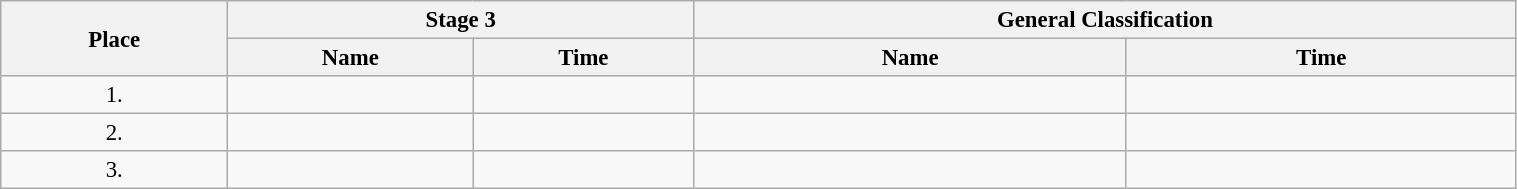<table class=wikitable style="font-size:95%" width="80%">
<tr>
<th rowspan="2">Place</th>
<th colspan="2">Stage 3</th>
<th colspan="2">General Classification</th>
</tr>
<tr>
<th>Name</th>
<th>Time</th>
<th>Name</th>
<th>Time</th>
</tr>
<tr>
<td align="center">1.</td>
<td></td>
<td></td>
<td></td>
<td></td>
</tr>
<tr>
<td align="center">2.</td>
<td></td>
<td></td>
<td></td>
<td></td>
</tr>
<tr>
<td align="center">3.</td>
<td></td>
<td></td>
<td></td>
<td></td>
</tr>
</table>
